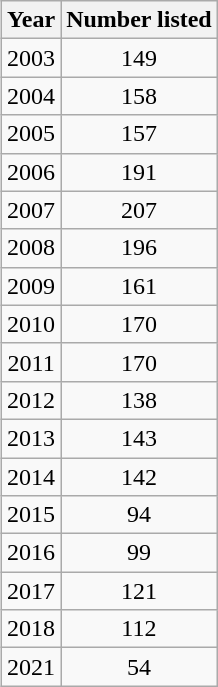<table class="wikitable" style="float:right; text-align:center; margin:2em;">
<tr>
<th>Year</th>
<th>Number listed</th>
</tr>
<tr>
<td>2003</td>
<td>149</td>
</tr>
<tr>
<td>2004</td>
<td>158</td>
</tr>
<tr>
<td>2005</td>
<td>157</td>
</tr>
<tr>
<td>2006</td>
<td>191</td>
</tr>
<tr>
<td>2007</td>
<td>207</td>
</tr>
<tr>
<td>2008</td>
<td>196</td>
</tr>
<tr>
<td>2009</td>
<td>161</td>
</tr>
<tr>
<td>2010</td>
<td>170</td>
</tr>
<tr>
<td>2011</td>
<td>170</td>
</tr>
<tr>
<td>2012</td>
<td>138</td>
</tr>
<tr>
<td>2013</td>
<td>143</td>
</tr>
<tr>
<td>2014</td>
<td>142</td>
</tr>
<tr>
<td>2015</td>
<td>94</td>
</tr>
<tr>
<td>2016</td>
<td>99</td>
</tr>
<tr>
<td>2017</td>
<td>121</td>
</tr>
<tr>
<td>2018</td>
<td>112</td>
</tr>
<tr>
<td>2021</td>
<td>54</td>
</tr>
</table>
